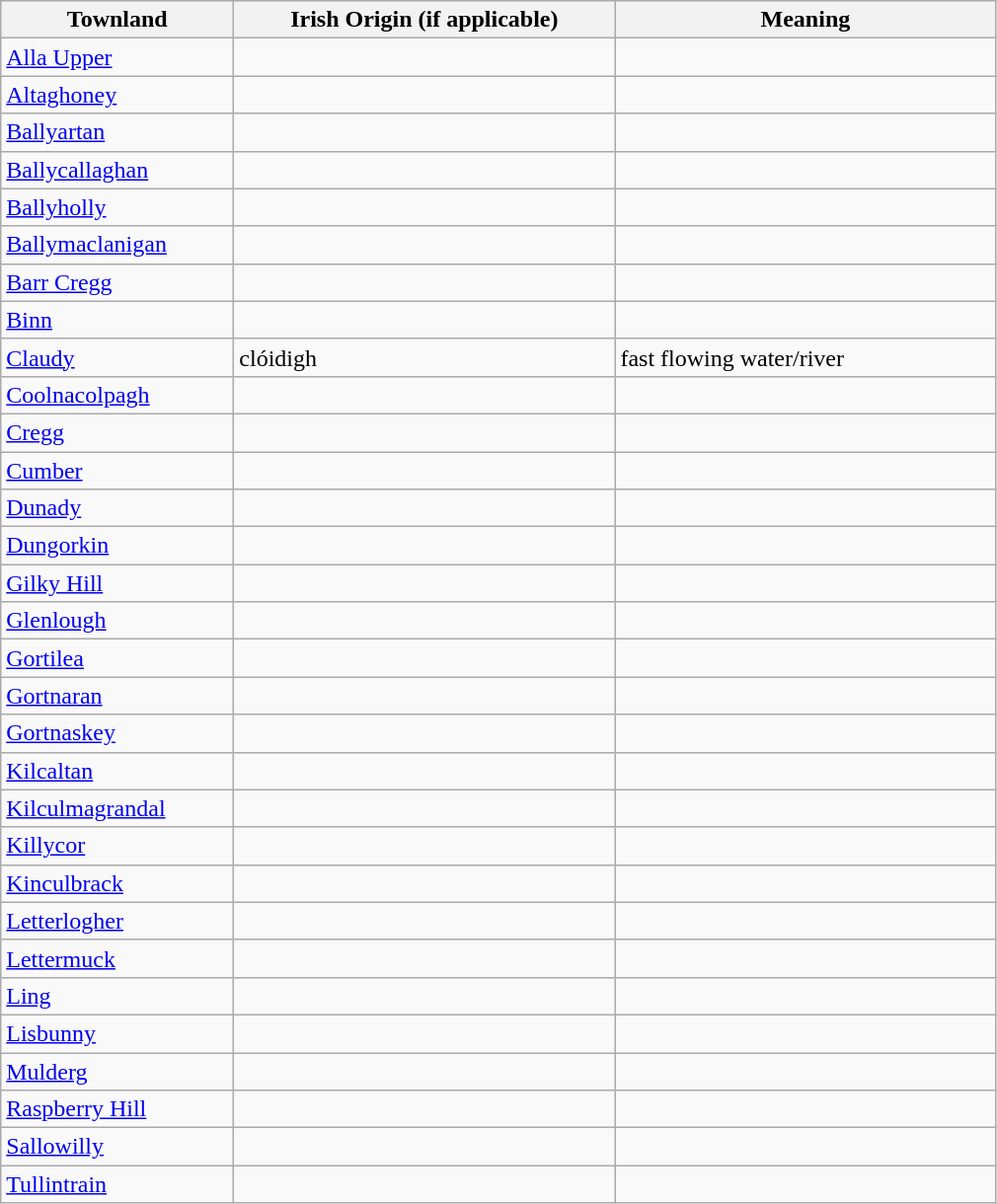<table class="wikitable" style="border:1px solid darkgray;">
<tr>
<th width="150">Townland</th>
<th width="250">Irish Origin (if applicable)</th>
<th width="250">Meaning</th>
</tr>
<tr>
<td><a href='#'>Alla Upper</a></td>
<td></td>
<td></td>
</tr>
<tr>
<td><a href='#'>Altaghoney</a></td>
<td></td>
<td></td>
</tr>
<tr>
<td><a href='#'>Ballyartan</a></td>
<td></td>
<td></td>
</tr>
<tr>
<td><a href='#'>Ballycallaghan</a></td>
<td></td>
<td></td>
</tr>
<tr>
<td><a href='#'>Ballyholly</a></td>
<td></td>
<td></td>
</tr>
<tr>
<td><a href='#'>Ballymaclanigan</a></td>
<td></td>
<td></td>
</tr>
<tr>
<td><a href='#'>Barr Cregg</a></td>
<td></td>
<td></td>
</tr>
<tr>
<td><a href='#'>Binn</a></td>
<td></td>
<td></td>
</tr>
<tr>
<td><a href='#'>Claudy</a></td>
<td>clóidigh</td>
<td>fast flowing water/river</td>
</tr>
<tr>
<td><a href='#'>Coolnacolpagh</a></td>
<td></td>
<td></td>
</tr>
<tr>
<td><a href='#'>Cregg</a></td>
<td></td>
<td></td>
</tr>
<tr>
<td><a href='#'>Cumber</a></td>
<td></td>
<td></td>
</tr>
<tr>
<td><a href='#'>Dunady</a></td>
<td></td>
<td></td>
</tr>
<tr>
<td><a href='#'>Dungorkin</a></td>
<td></td>
<td></td>
</tr>
<tr>
<td><a href='#'>Gilky Hill</a></td>
<td></td>
<td></td>
</tr>
<tr>
<td><a href='#'>Glenlough</a></td>
<td></td>
<td></td>
</tr>
<tr>
<td><a href='#'>Gortilea</a></td>
<td></td>
<td></td>
</tr>
<tr>
<td><a href='#'>Gortnaran</a></td>
<td></td>
<td></td>
</tr>
<tr>
<td><a href='#'>Gortnaskey</a></td>
<td></td>
<td></td>
</tr>
<tr>
<td><a href='#'>Kilcaltan</a></td>
<td></td>
<td></td>
</tr>
<tr>
<td><a href='#'>Kilculmagrandal</a></td>
<td></td>
<td></td>
</tr>
<tr>
<td><a href='#'>Killycor</a></td>
<td></td>
<td></td>
</tr>
<tr>
<td><a href='#'>Kinculbrack</a></td>
<td></td>
<td></td>
</tr>
<tr>
<td><a href='#'>Letterlogher</a></td>
<td></td>
<td></td>
</tr>
<tr>
<td><a href='#'>Lettermuck</a></td>
<td></td>
<td></td>
</tr>
<tr>
<td><a href='#'>Ling</a></td>
<td></td>
<td></td>
</tr>
<tr>
<td><a href='#'>Lisbunny</a></td>
<td></td>
<td></td>
</tr>
<tr>
<td><a href='#'>Mulderg</a></td>
<td></td>
<td></td>
</tr>
<tr>
<td><a href='#'>Raspberry Hill</a></td>
<td></td>
<td></td>
</tr>
<tr>
<td><a href='#'>Sallowilly</a></td>
<td></td>
<td></td>
</tr>
<tr>
<td><a href='#'>Tullintrain</a></td>
<td></td>
<td></td>
</tr>
</table>
